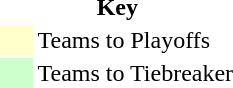<table table>
<tr>
<th colspan=2>Key</th>
</tr>
<tr>
<td style="background:#ffffcc; width:20px;"></td>
<td align=left>Teams to Playoffs</td>
</tr>
<tr>
<td style="background:#ccffcc; width:20px;"></td>
<td align=left>Teams to Tiebreaker</td>
</tr>
</table>
